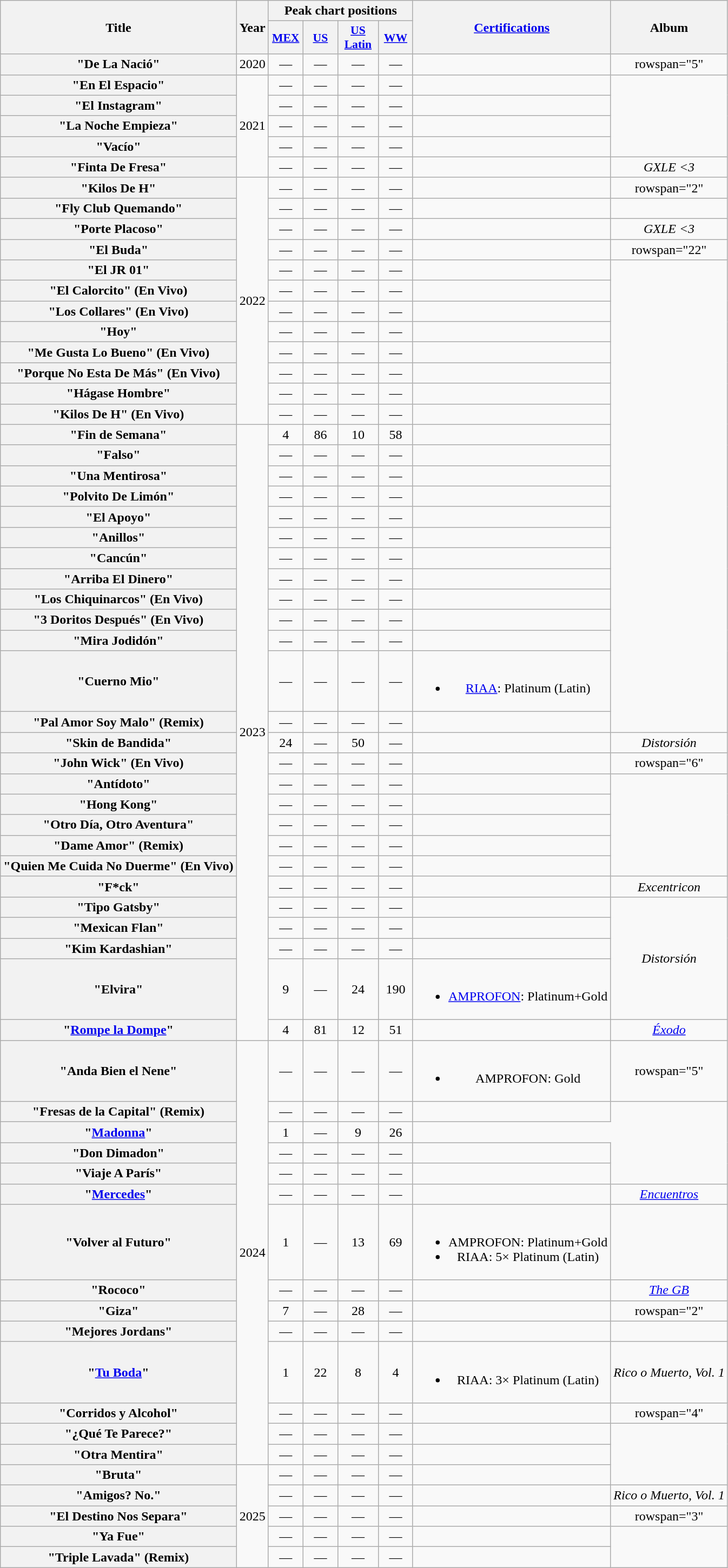<table class="wikitable plainrowheaders" style="text-align:center;">
<tr>
<th scope="col" rowspan="2">Title</th>
<th scope="col" rowspan="2">Year</th>
<th scope="col" colspan="4">Peak chart positions</th>
<th scope="col" rowspan="2"><a href='#'>Certifications</a></th>
<th scope="col" rowspan="2">Album</th>
</tr>
<tr>
<th scope="col" style="width:2.5em;font-size:90%;"><a href='#'>MEX</a><br></th>
<th scope="col" style="width:2.5em;font-size:90%;"><a href='#'>US</a><br></th>
<th scope="col" style="width:3em; font-size:90%;"><a href='#'>US<br>Latin</a><br></th>
<th scope="col" style="width:2.5em;font-size:90%;"><a href='#'>WW</a><br></th>
</tr>
<tr>
<th scope="row">"De La Nació"</th>
<td>2020</td>
<td>—</td>
<td>—</td>
<td>—</td>
<td>—</td>
<td></td>
<td>rowspan="5" </td>
</tr>
<tr>
<th scope="row">"En El Espacio" <br></th>
<td rowspan="5">2021</td>
<td>—</td>
<td>—</td>
<td>—</td>
<td>—</td>
<td></td>
</tr>
<tr>
<th scope="row">"El Instagram"</th>
<td>—</td>
<td>—</td>
<td>—</td>
<td>—</td>
<td></td>
</tr>
<tr>
<th scope="row">"La Noche Empieza"<br></th>
<td>—</td>
<td>—</td>
<td>—</td>
<td>—</td>
<td></td>
</tr>
<tr>
<th scope="row">"Vacío"</th>
<td>—</td>
<td>—</td>
<td>—</td>
<td>—</td>
<td></td>
</tr>
<tr>
<th scope="row">"Finta De Fresa"<br></th>
<td>—</td>
<td>—</td>
<td>—</td>
<td>—</td>
<td></td>
<td><em>GXLE <3</em></td>
</tr>
<tr>
<th scope="row">"Kilos De H"</th>
<td rowspan="12">2022</td>
<td>—</td>
<td>—</td>
<td>—</td>
<td>—</td>
<td></td>
<td>rowspan="2" </td>
</tr>
<tr>
<th scope="row">"Fly Club Quemando"</th>
<td>—</td>
<td>—</td>
<td>—</td>
<td>—</td>
<td></td>
</tr>
<tr>
<th scope="row">"Porte Placoso"<br></th>
<td>—</td>
<td>—</td>
<td>—</td>
<td>—</td>
<td></td>
<td><em>GXLE <3</em></td>
</tr>
<tr>
<th scope="row">"El Buda"<br></th>
<td>—</td>
<td>—</td>
<td>—</td>
<td>—</td>
<td></td>
<td>rowspan="22" </td>
</tr>
<tr>
<th scope="row">"El JR 01"<br></th>
<td>—</td>
<td>—</td>
<td>—</td>
<td>—</td>
<td></td>
</tr>
<tr>
<th scope="row">"El Calorcito" (En Vivo)<br></th>
<td>—</td>
<td>—</td>
<td>—</td>
<td>—</td>
<td></td>
</tr>
<tr>
<th scope="row">"Los Collares" (En Vivo)<br></th>
<td>—</td>
<td>—</td>
<td>—</td>
<td>—</td>
<td></td>
</tr>
<tr>
<th scope="row">"Hoy"<br></th>
<td>—</td>
<td>—</td>
<td>—</td>
<td>—</td>
<td></td>
</tr>
<tr>
<th scope="row">"Me Gusta Lo Bueno" (En Vivo)</th>
<td>—</td>
<td>—</td>
<td>—</td>
<td>—</td>
<td></td>
</tr>
<tr>
<th scope="row">"Porque No Esta De Más" (En Vivo)<br></th>
<td>—</td>
<td>—</td>
<td>—</td>
<td>—</td>
<td></td>
</tr>
<tr>
<th scope="row">"Hágase Hombre"<br></th>
<td>—</td>
<td>—</td>
<td>—</td>
<td>—</td>
<td></td>
</tr>
<tr>
<th scope="row">"Kilos De H" (En Vivo)<br></th>
<td>—</td>
<td>—</td>
<td>—</td>
<td>—</td>
<td></td>
</tr>
<tr>
<th scope="row">"Fin de Semana"<br></th>
<td rowspan="26">2023</td>
<td>4</td>
<td>86</td>
<td>10</td>
<td>58</td>
<td></td>
</tr>
<tr>
<th scope="row">"Falso"</th>
<td>—</td>
<td>—</td>
<td>—</td>
<td>—</td>
<td></td>
</tr>
<tr>
<th scope="row">"Una Mentirosa"<br></th>
<td>—</td>
<td>—</td>
<td>—</td>
<td>—</td>
<td></td>
</tr>
<tr>
<th scope="row">"Polvito De Limón"<br></th>
<td>—</td>
<td>—</td>
<td>—</td>
<td>—</td>
<td></td>
</tr>
<tr>
<th scope="row">"El Apoyo"<br></th>
<td>—</td>
<td>—</td>
<td>—</td>
<td>—</td>
<td></td>
</tr>
<tr>
<th scope="row">"Anillos"<br></th>
<td>—</td>
<td>—</td>
<td>—</td>
<td>—</td>
<td></td>
</tr>
<tr>
<th scope="row">"Cancún"</th>
<td>—</td>
<td>—</td>
<td>—</td>
<td>—</td>
<td></td>
</tr>
<tr>
<th scope="row">"Arriba El Dinero"</th>
<td>—</td>
<td>—</td>
<td>—</td>
<td>—</td>
<td></td>
</tr>
<tr>
<th scope="row">"Los Chiquinarcos" (En Vivo)<br></th>
<td>—</td>
<td>—</td>
<td>—</td>
<td>—</td>
<td></td>
</tr>
<tr>
<th scope="row">"3 Doritos Después" (En Vivo)<br></th>
<td>—</td>
<td>—</td>
<td>—</td>
<td>—</td>
<td></td>
</tr>
<tr>
<th scope="row">"Mira Jodidón"<br></th>
<td>—</td>
<td>—</td>
<td>—</td>
<td>—</td>
<td></td>
</tr>
<tr>
<th scope="row">"Cuerno Mio"<br></th>
<td>—</td>
<td>—</td>
<td>—</td>
<td>—</td>
<td><br><ul><li><a href='#'>RIAA</a>: Platinum (Latin)</li></ul></td>
</tr>
<tr>
<th scope="row">"Pal Amor Soy Malo" (Remix)<br></th>
<td>—</td>
<td>—</td>
<td>—</td>
<td>—</td>
<td></td>
</tr>
<tr>
<th scope="row">"Skin de Bandida"<br></th>
<td>24</td>
<td>—</td>
<td>50</td>
<td>—</td>
<td></td>
<td><em>Distorsión</em></td>
</tr>
<tr>
<th scope="row">"John Wick" (En Vivo)<br></th>
<td>—</td>
<td>—</td>
<td>—</td>
<td>—</td>
<td></td>
<td>rowspan="6" </td>
</tr>
<tr>
<th scope="row">"Antídoto"<br></th>
<td>—</td>
<td>—</td>
<td>—</td>
<td>—</td>
<td></td>
</tr>
<tr>
<th scope="row">"Hong Kong"<br></th>
<td>—</td>
<td>—</td>
<td>—</td>
<td>—</td>
<td></td>
</tr>
<tr>
<th scope="row">"Otro Día, Otro Aventura"<br></th>
<td>—</td>
<td>—</td>
<td>—</td>
<td>—</td>
<td></td>
</tr>
<tr>
<th scope="row">"Dame Amor" (Remix)<br></th>
<td>—</td>
<td>—</td>
<td>—</td>
<td>—</td>
<td></td>
</tr>
<tr>
<th scope="row">"Quien Me Cuida No Duerme" (En Vivo)<br></th>
<td>—</td>
<td>—</td>
<td>—</td>
<td>—</td>
<td></td>
</tr>
<tr>
<th scope="row">"F*ck"<br></th>
<td>—</td>
<td>—</td>
<td>—</td>
<td>—</td>
<td></td>
<td><em>Excentricon</em></td>
</tr>
<tr>
<th scope="row">"Tipo Gatsby"<br></th>
<td>—</td>
<td>—</td>
<td>—</td>
<td>—</td>
<td></td>
<td rowspan="4"><em>Distorsión</em></td>
</tr>
<tr>
<th scope="row">"Mexican Flan"<br></th>
<td>—</td>
<td>—</td>
<td>—</td>
<td>—</td>
<td></td>
</tr>
<tr>
<th scope="row">"Kim Kardashian"<br></th>
<td>—</td>
<td>—</td>
<td>—</td>
<td>—</td>
<td></td>
</tr>
<tr>
<th scope="row">"Elvira"<br></th>
<td>9</td>
<td>—</td>
<td>24</td>
<td>190</td>
<td><br><ul><li><a href='#'>AMPROFON</a>: Platinum+Gold</li></ul></td>
</tr>
<tr>
<th scope="row">"<a href='#'>Rompe la Dompe</a>"<br></th>
<td>4</td>
<td>81</td>
<td>12</td>
<td>51</td>
<td></td>
<td><em><a href='#'>Éxodo</a></em></td>
</tr>
<tr>
<th scope="row">"Anda Bien el Nene"<br></th>
<td rowspan="14">2024</td>
<td>—</td>
<td>—</td>
<td>—</td>
<td>—</td>
<td><br><ul><li>AMPROFON: Gold</li></ul></td>
<td>rowspan="5" </td>
</tr>
<tr>
<th scope="row">"Fresas de la Capital" (Remix)<br></th>
<td>—</td>
<td>—</td>
<td>—</td>
<td>—</td>
<td></td>
</tr>
<tr>
<th scope="row">"<a href='#'>Madonna</a>"<br></th>
<td>1</td>
<td>—</td>
<td>9</td>
<td>26</td>
</tr>
<tr>
<th scope="row">"Don Dimadon"<br></th>
<td>—</td>
<td>—</td>
<td>—</td>
<td>—</td>
<td></td>
</tr>
<tr>
<th scope="row">"Viaje A París"<br></th>
<td>—</td>
<td>—</td>
<td>—</td>
<td>—</td>
<td></td>
</tr>
<tr>
<th scope="row">"<a href='#'>Mercedes</a>"<br></th>
<td>—</td>
<td>—</td>
<td>—</td>
<td>—</td>
<td></td>
<td><em><a href='#'>Encuentros</a></em></td>
</tr>
<tr>
<th scope="row">"Volver al Futuro"<br></th>
<td>1</td>
<td>—</td>
<td>13</td>
<td>69</td>
<td><br><ul><li>AMPROFON: Platinum+Gold</li><li>RIAA: 5× Platinum (Latin)</li></ul></td>
<td></td>
</tr>
<tr>
<th scope="row">"Rococo"<br></th>
<td>—</td>
<td>—</td>
<td>—</td>
<td>—</td>
<td></td>
<td><em><a href='#'>The GB</a></em></td>
</tr>
<tr>
<th scope="row">"Giza"<br></th>
<td>7</td>
<td>—</td>
<td>28</td>
<td>—</td>
<td></td>
<td>rowspan="2" </td>
</tr>
<tr>
<th scope="row">"Mejores Jordans"<br></th>
<td>—</td>
<td>—</td>
<td>—</td>
<td>—</td>
<td></td>
</tr>
<tr>
<th scope="row">"<a href='#'>Tu Boda</a>"<br></th>
<td>1</td>
<td>22</td>
<td>8</td>
<td>4</td>
<td><br><ul><li>RIAA: 3× Platinum (Latin)</li></ul></td>
<td><em>Rico o Muerto, Vol. 1</em></td>
</tr>
<tr>
<th scope="row">"Corridos y Alcohol"<br></th>
<td>—</td>
<td>—</td>
<td>—</td>
<td>—</td>
<td></td>
<td>rowspan="4" </td>
</tr>
<tr>
<th scope="row">"¿Qué Te Parece?" <br></th>
<td>—</td>
<td>—</td>
<td>—</td>
<td>—</td>
<td></td>
</tr>
<tr>
<th scope="row">"Otra Mentira"</th>
<td>—</td>
<td>—</td>
<td>—</td>
<td>—</td>
<td></td>
</tr>
<tr>
<th scope="row">"Bruta"<br></th>
<td rowspan="5">2025</td>
<td>—</td>
<td>—</td>
<td>—</td>
<td>—</td>
<td></td>
</tr>
<tr>
<th scope="row">"Amigos? No."<br></th>
<td>—</td>
<td>—</td>
<td>—</td>
<td>—</td>
<td></td>
<td><em>Rico o Muerto, Vol. 1</em></td>
</tr>
<tr>
<th scope="row">"El Destino Nos Separa"<br></th>
<td>—</td>
<td>—</td>
<td>—</td>
<td>—</td>
<td></td>
<td>rowspan="3" </td>
</tr>
<tr>
<th scope="row">"Ya Fue"<br></th>
<td>—</td>
<td>—</td>
<td>—</td>
<td>—</td>
<td></td>
</tr>
<tr>
<th scope="row">"Triple Lavada" (Remix)<br></th>
<td>—</td>
<td>—</td>
<td>—</td>
<td>—</td>
<td></td>
</tr>
</table>
